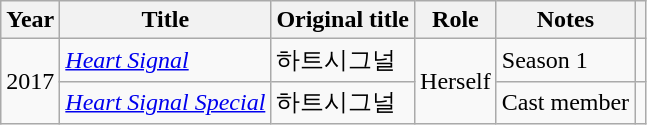<table class="wikitable sortable">
<tr>
<th scope="col">Year</th>
<th scope="col">Title</th>
<th scope="col">Original title</th>
<th scope="col">Role</th>
<th scope="col">Notes</th>
<th scope="col"></th>
</tr>
<tr>
<td rowspan="2">2017</td>
<td><em><a href='#'>Heart Signal</a></em></td>
<td>하트시그널</td>
<td rowspan="2">Herself</td>
<td>Season 1</td>
<td></td>
</tr>
<tr>
<td><em><a href='#'>Heart Signal Special</a></em></td>
<td>하트시그널</td>
<td>Cast member</td>
<td></td>
</tr>
</table>
